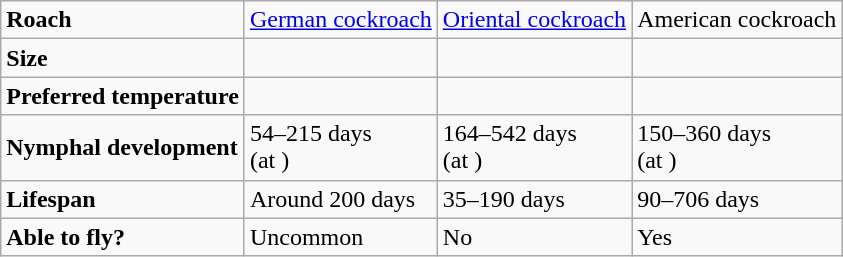<table class="wikitable">
<tr>
<td><strong>Roach</strong></td>
<td><a href='#'>German cockroach</a></td>
<td><a href='#'>Oriental cockroach</a></td>
<td>American cockroach</td>
</tr>
<tr>
<td><strong>Size</strong></td>
<td></td>
<td></td>
<td></td>
</tr>
<tr>
<td><strong>Preferred temperature</strong></td>
<td></td>
<td></td>
<td></td>
</tr>
<tr>
<td><strong>Nymphal development</strong></td>
<td>54–215 days<br>(at )</td>
<td>164–542 days<br>(at )</td>
<td>150–360 days<br>(at )</td>
</tr>
<tr>
<td><strong>Lifespan</strong></td>
<td>Around 200 days</td>
<td>35–190 days</td>
<td>90–706 days</td>
</tr>
<tr>
<td><strong>Able to fly?</strong></td>
<td>Uncommon</td>
<td>No</td>
<td>Yes</td>
</tr>
</table>
